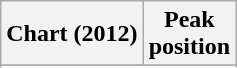<table class="wikitable sortable plainrowheaders" style="text-align:center">
<tr>
<th scope="col">Chart (2012)</th>
<th scope="col">Peak<br> position</th>
</tr>
<tr>
</tr>
<tr>
</tr>
<tr>
</tr>
<tr>
</tr>
</table>
